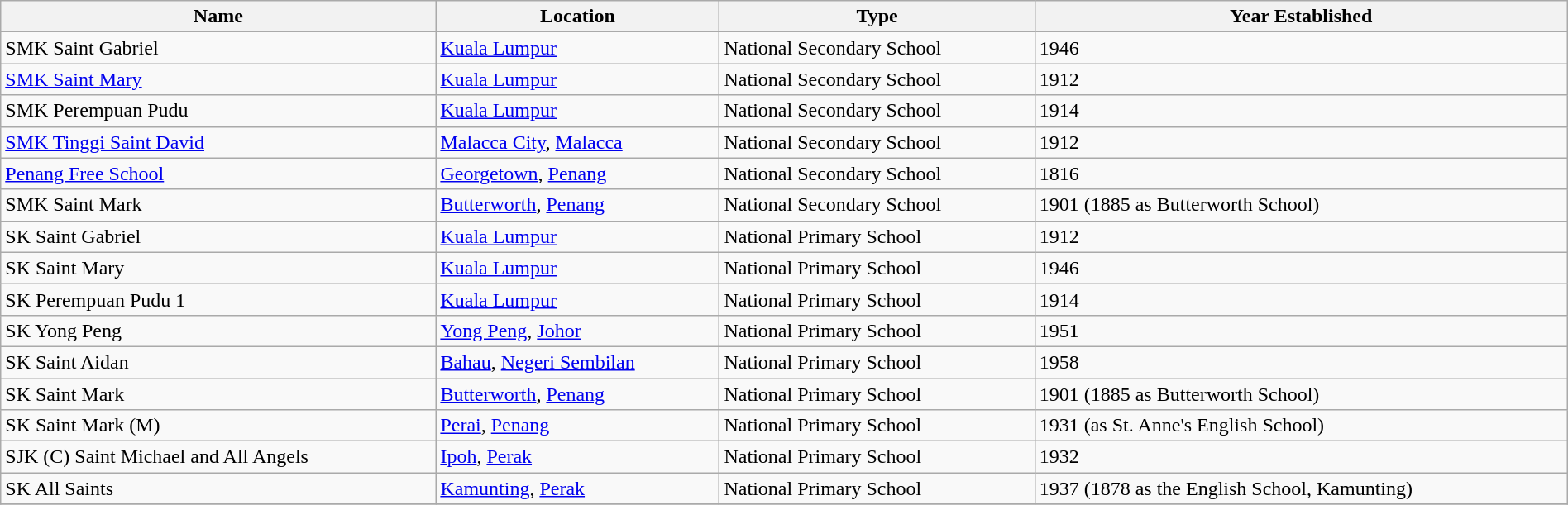<table class="wikitable sortable" border="1" width="100%">
<tr>
<th>Name</th>
<th>Location</th>
<th>Type</th>
<th>Year Established</th>
</tr>
<tr>
<td>SMK Saint Gabriel</td>
<td><a href='#'>Kuala Lumpur</a></td>
<td>National Secondary School</td>
<td>1946</td>
</tr>
<tr>
<td><a href='#'>SMK Saint Mary</a></td>
<td><a href='#'>Kuala Lumpur</a></td>
<td>National Secondary School</td>
<td>1912</td>
</tr>
<tr>
<td>SMK Perempuan Pudu</td>
<td><a href='#'>Kuala Lumpur</a></td>
<td>National Secondary School</td>
<td>1914</td>
</tr>
<tr>
<td><a href='#'>SMK Tinggi Saint David</a></td>
<td><a href='#'>Malacca City</a>, <a href='#'>Malacca</a></td>
<td>National Secondary School</td>
<td>1912</td>
</tr>
<tr>
<td><a href='#'>Penang Free School</a></td>
<td><a href='#'>Georgetown</a>, <a href='#'>Penang</a></td>
<td>National Secondary School</td>
<td>1816</td>
</tr>
<tr>
<td>SMK Saint Mark</td>
<td><a href='#'>Butterworth</a>, <a href='#'>Penang</a></td>
<td>National Secondary School</td>
<td>1901 (1885 as Butterworth School)</td>
</tr>
<tr>
<td>SK Saint Gabriel</td>
<td><a href='#'>Kuala Lumpur</a></td>
<td>National Primary School</td>
<td>1912</td>
</tr>
<tr>
<td>SK Saint Mary</td>
<td><a href='#'>Kuala Lumpur</a></td>
<td>National Primary School</td>
<td>1946</td>
</tr>
<tr>
<td>SK Perempuan Pudu 1</td>
<td><a href='#'>Kuala Lumpur</a></td>
<td>National Primary School</td>
<td>1914</td>
</tr>
<tr>
<td>SK Yong Peng</td>
<td><a href='#'>Yong Peng</a>, <a href='#'>Johor</a></td>
<td>National Primary School</td>
<td>1951</td>
</tr>
<tr>
<td>SK Saint Aidan</td>
<td><a href='#'>Bahau</a>, <a href='#'>Negeri Sembilan</a></td>
<td>National Primary School</td>
<td>1958</td>
</tr>
<tr>
<td>SK Saint Mark</td>
<td><a href='#'>Butterworth</a>, <a href='#'>Penang</a></td>
<td>National Primary School</td>
<td>1901 (1885 as Butterworth School)</td>
</tr>
<tr>
<td>SK Saint Mark (M)</td>
<td><a href='#'>Perai</a>, <a href='#'>Penang</a></td>
<td>National Primary School</td>
<td>1931 (as St. Anne's English School)</td>
</tr>
<tr>
<td>SJK (C) Saint Michael and All Angels</td>
<td><a href='#'>Ipoh</a>, <a href='#'>Perak</a></td>
<td>National Primary School</td>
<td>1932</td>
</tr>
<tr>
<td>SK All Saints</td>
<td><a href='#'>Kamunting</a>, <a href='#'>Perak</a></td>
<td>National Primary School</td>
<td>1937 (1878 as the English School, Kamunting)</td>
</tr>
<tr>
</tr>
</table>
